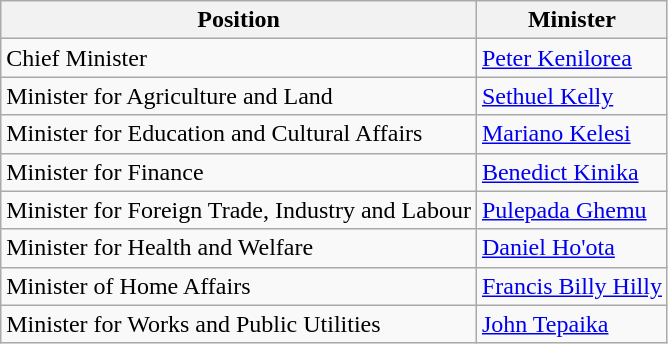<table class=wikitable>
<tr>
<th>Position</th>
<th>Minister</th>
</tr>
<tr>
<td>Chief Minister</td>
<td><a href='#'>Peter Kenilorea</a></td>
</tr>
<tr>
<td>Minister for Agriculture and Land</td>
<td><a href='#'>Sethuel Kelly</a></td>
</tr>
<tr>
<td>Minister for Education and Cultural Affairs</td>
<td><a href='#'>Mariano Kelesi</a></td>
</tr>
<tr>
<td>Minister for Finance</td>
<td><a href='#'>Benedict Kinika</a></td>
</tr>
<tr>
<td>Minister for Foreign Trade, Industry and Labour</td>
<td><a href='#'>Pulepada Ghemu</a></td>
</tr>
<tr>
<td>Minister for Health and Welfare</td>
<td><a href='#'>Daniel Ho'ota</a></td>
</tr>
<tr>
<td>Minister of Home Affairs</td>
<td><a href='#'>Francis Billy Hilly</a></td>
</tr>
<tr>
<td>Minister for Works and Public Utilities</td>
<td><a href='#'>John Tepaika</a></td>
</tr>
</table>
